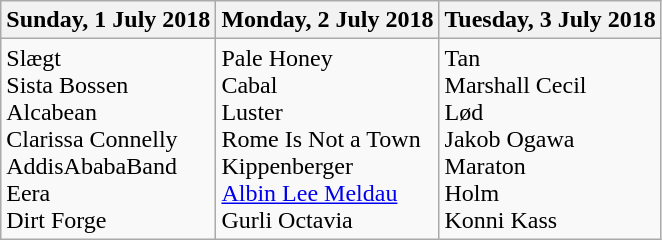<table class="wikitable">
<tr>
<th>Sunday, 1 July 2018</th>
<th>Monday, 2 July 2018</th>
<th>Tuesday, 3 July 2018</th>
</tr>
<tr valign="top">
<td>Slægt<br>Sista Bossen<br>Alcabean<br>Clarissa Connelly<br>AddisAbabaBand<br>Eera<br>Dirt Forge</td>
<td>Pale Honey<br>Cabal<br>Luster<br>Rome Is Not a Town<br>Kippenberger<br><a href='#'>Albin Lee Meldau</a><br>Gurli Octavia</td>
<td>Tan<br>Marshall Cecil<br>Lød<br>Jakob Ogawa<br>Maraton<br>Holm<br>Konni Kass</td>
</tr>
</table>
